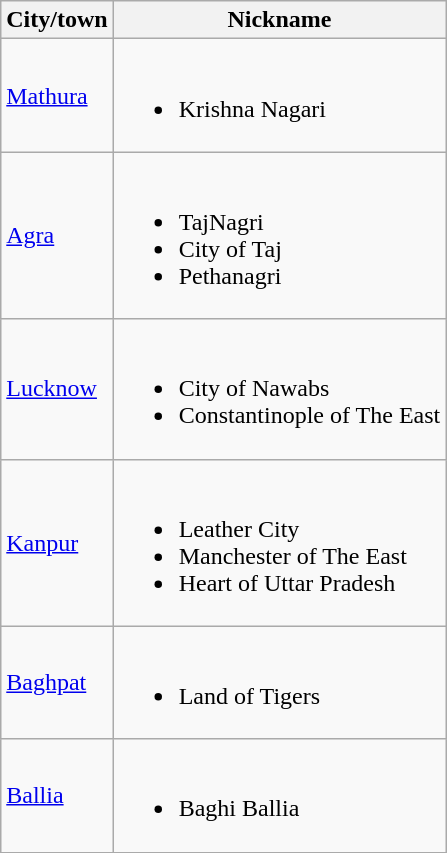<table class="wikitable sortable">
<tr>
<th>City/town</th>
<th>Nickname</th>
</tr>
<tr>
<td><a href='#'>Mathura</a></td>
<td><br><ul><li>Krishna Nagari</li></ul></td>
</tr>
<tr>
<td><a href='#'>Agra</a></td>
<td><br><ul><li>TajNagri</li><li>City of Taj</li><li>Pethanagri</li></ul></td>
</tr>
<tr>
<td><a href='#'>Lucknow</a></td>
<td><br><ul><li>City of Nawabs</li><li>Constantinople of The East</li></ul></td>
</tr>
<tr>
<td><a href='#'>Kanpur</a></td>
<td><br><ul><li>Leather City</li><li>Manchester of The East</li><li>Heart of Uttar Pradesh</li></ul></td>
</tr>
<tr>
<td><a href='#'>Baghpat</a></td>
<td><br><ul><li>Land of Tigers</li></ul></td>
</tr>
<tr>
<td><a href='#'>Ballia</a></td>
<td><br><ul><li>Baghi Ballia</li></ul></td>
</tr>
</table>
